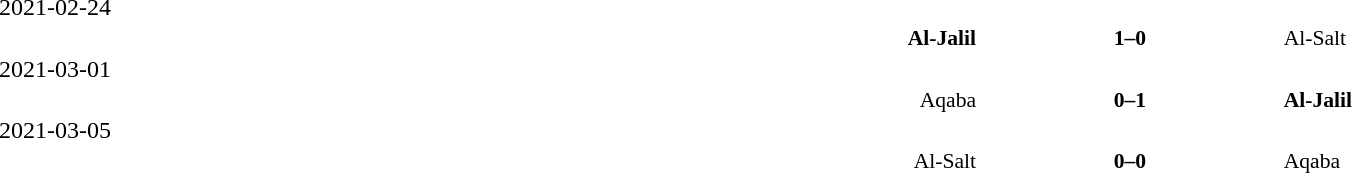<table width="100%" cellspacing="1">
<tr>
<td>2021-02-24</td>
</tr>
<tr style="font-size:90%">
<td align="right"><strong>Al-Jalil</strong></td>
<td align="center"><strong>1–0</strong></td>
<td>Al-Salt</td>
</tr>
<tr>
<td>2021-03-01</td>
</tr>
<tr style="font-size:90%">
<td align="right">Aqaba</td>
<td align="center"><strong>0–1</strong></td>
<td><strong>Al-Jalil</strong></td>
</tr>
<tr>
<td>2021-03-05</td>
</tr>
<tr style="font-size:90%">
<td align="right">Al-Salt</td>
<td align="center"><strong>0–0</strong></td>
<td>Aqaba</td>
</tr>
</table>
